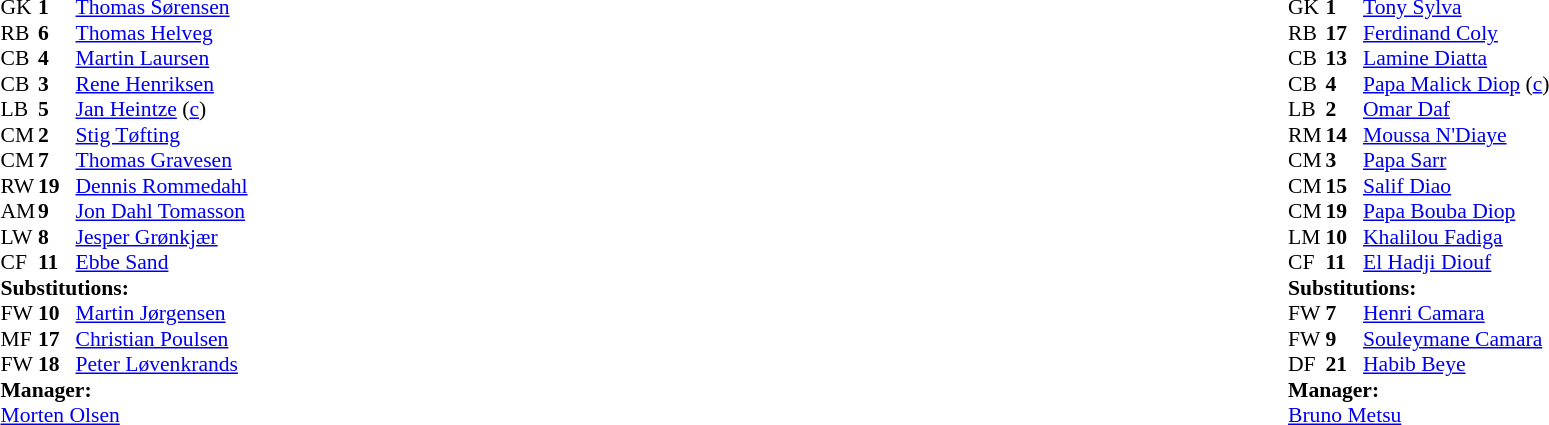<table style="width:100%;">
<tr>
<td style="vertical-align:top; width:50%;"><br><table style="font-size: 90%" cellspacing="0" cellpadding="0">
<tr>
<th width="25"></th>
<th width="25"></th>
</tr>
<tr>
<td>GK</td>
<td><strong>1</strong></td>
<td><a href='#'>Thomas Sørensen</a></td>
</tr>
<tr>
<td>RB</td>
<td><strong>6</strong></td>
<td><a href='#'>Thomas Helveg</a></td>
<td></td>
</tr>
<tr>
<td>CB</td>
<td><strong>4</strong></td>
<td><a href='#'>Martin Laursen</a></td>
</tr>
<tr>
<td>CB</td>
<td><strong>3</strong></td>
<td><a href='#'>Rene Henriksen</a></td>
</tr>
<tr>
<td>LB</td>
<td><strong>5</strong></td>
<td><a href='#'>Jan Heintze</a> (<a href='#'>c</a>)</td>
</tr>
<tr>
<td>CM</td>
<td><strong>2</strong></td>
<td><a href='#'>Stig Tøfting</a></td>
</tr>
<tr>
<td>CM</td>
<td><strong>7</strong></td>
<td><a href='#'>Thomas Gravesen</a></td>
<td></td>
<td></td>
</tr>
<tr>
<td>RW</td>
<td><strong>19</strong></td>
<td><a href='#'>Dennis Rommedahl</a></td>
<td></td>
<td></td>
</tr>
<tr>
<td>AM</td>
<td><strong>9</strong></td>
<td><a href='#'>Jon Dahl Tomasson</a></td>
<td></td>
</tr>
<tr>
<td>LW</td>
<td><strong>8</strong></td>
<td><a href='#'>Jesper Grønkjær</a></td>
<td></td>
<td></td>
</tr>
<tr>
<td>CF</td>
<td><strong>11</strong></td>
<td><a href='#'>Ebbe Sand</a></td>
<td></td>
</tr>
<tr>
<td colspan=3><strong>Substitutions:</strong></td>
</tr>
<tr>
<td>FW</td>
<td><strong>10</strong></td>
<td><a href='#'>Martin Jørgensen</a></td>
<td></td>
<td></td>
</tr>
<tr>
<td>MF</td>
<td><strong>17</strong></td>
<td><a href='#'>Christian Poulsen</a></td>
<td></td>
<td></td>
</tr>
<tr>
<td>FW</td>
<td><strong>18</strong></td>
<td><a href='#'>Peter Løvenkrands</a></td>
<td></td>
<td></td>
</tr>
<tr>
<td colspan=3><strong>Manager:</strong></td>
</tr>
<tr>
<td colspan="4"><a href='#'>Morten Olsen</a></td>
</tr>
</table>
</td>
<td></td>
<td style="vertical-align:top; width:50%;"><br><table cellspacing="0" cellpadding="0" style="font-size:90%; margin:auto;">
<tr>
<th width="25"></th>
<th width="25"></th>
</tr>
<tr>
<td>GK</td>
<td><strong>1</strong></td>
<td><a href='#'>Tony Sylva</a></td>
</tr>
<tr>
<td>RB</td>
<td><strong>17</strong></td>
<td><a href='#'>Ferdinand Coly</a></td>
</tr>
<tr>
<td>CB</td>
<td><strong>13</strong></td>
<td><a href='#'>Lamine Diatta</a></td>
</tr>
<tr>
<td>CB</td>
<td><strong>4</strong></td>
<td><a href='#'>Papa Malick Diop</a> (<a href='#'>c</a>)</td>
</tr>
<tr>
<td>LB</td>
<td><strong>2</strong></td>
<td><a href='#'>Omar Daf</a></td>
</tr>
<tr>
<td>RM</td>
<td><strong>14</strong></td>
<td><a href='#'>Moussa N'Diaye</a></td>
<td></td>
<td></td>
</tr>
<tr>
<td>CM</td>
<td><strong>3</strong></td>
<td><a href='#'>Papa Sarr</a></td>
<td></td>
<td></td>
</tr>
<tr>
<td>CM</td>
<td><strong>15</strong></td>
<td><a href='#'>Salif Diao</a></td>
<td></td>
</tr>
<tr>
<td>CM</td>
<td><strong>19</strong></td>
<td><a href='#'>Papa Bouba Diop</a></td>
</tr>
<tr>
<td>LM</td>
<td><strong>10</strong></td>
<td><a href='#'>Khalilou Fadiga</a></td>
<td></td>
</tr>
<tr>
<td>CF</td>
<td><strong>11</strong></td>
<td><a href='#'>El Hadji Diouf</a></td>
</tr>
<tr>
<td colspan=3><strong>Substitutions:</strong></td>
</tr>
<tr>
<td>FW</td>
<td><strong>7</strong></td>
<td><a href='#'>Henri Camara</a></td>
<td></td>
<td></td>
</tr>
<tr>
<td>FW</td>
<td><strong>9</strong></td>
<td><a href='#'>Souleymane Camara</a></td>
<td></td>
<td></td>
<td></td>
</tr>
<tr>
<td>DF</td>
<td><strong>21</strong></td>
<td><a href='#'>Habib Beye</a></td>
<td></td>
<td></td>
<td></td>
</tr>
<tr>
<td colspan=3><strong>Manager:</strong></td>
</tr>
<tr>
<td colspan="4"> <a href='#'>Bruno Metsu</a></td>
</tr>
</table>
</td>
</tr>
</table>
